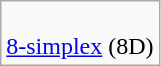<table class=wikitable>
<tr align=center>
<td><br><a href='#'>8-simplex</a> (8D)</td>
</tr>
</table>
